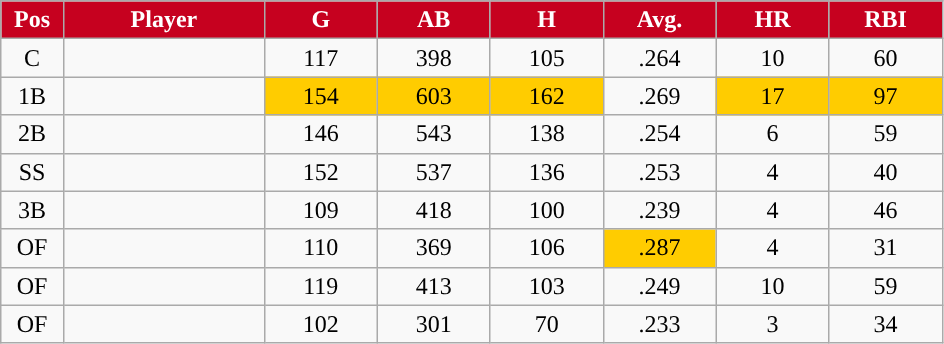<table class="wikitable sortable">
<tr>
<th style="background:#C6011F;color:white;" width="5%">Pos</th>
<th style="background:#C6011F;color:white;" width="16%">Player</th>
<th style="background:#C6011F;color:white;" width="9%">G</th>
<th style="background:#C6011F;color:white;" width="9%">AB</th>
<th style="background:#C6011F;color:white;" width="9%">H</th>
<th style="background:#C6011F;color:white;" width="9%">Avg.</th>
<th style="background:#C6011F;color:white;" width="9%">HR</th>
<th style="background:#C6011F;color:white;" width="9%">RBI</th>
</tr>
<tr align="center">
<td>C</td>
<td></td>
<td>117</td>
<td>398</td>
<td>105</td>
<td>.264</td>
<td>10</td>
<td>60</td>
</tr>
<tr align="center">
<td>1B</td>
<td></td>
<td style="background:#fc0;">154</td>
<td style="background:#fc0;">603</td>
<td style="background:#fc0;">162</td>
<td>.269</td>
<td style="background:#fc0;">17</td>
<td style="background:#fc0;">97</td>
</tr>
<tr align="center">
<td>2B</td>
<td></td>
<td>146</td>
<td>543</td>
<td>138</td>
<td>.254</td>
<td>6</td>
<td>59</td>
</tr>
<tr align="center">
<td>SS</td>
<td></td>
<td>152</td>
<td>537</td>
<td>136</td>
<td>.253</td>
<td>4</td>
<td>40</td>
</tr>
<tr align="center">
<td>3B</td>
<td></td>
<td>109</td>
<td>418</td>
<td>100</td>
<td>.239</td>
<td>4</td>
<td>46</td>
</tr>
<tr align="center">
<td>OF</td>
<td></td>
<td>110</td>
<td>369</td>
<td>106</td>
<td style="background:#fc0;">.287</td>
<td>4</td>
<td>31</td>
</tr>
<tr align="center">
<td>OF</td>
<td></td>
<td>119</td>
<td>413</td>
<td>103</td>
<td>.249</td>
<td>10</td>
<td>59</td>
</tr>
<tr align="center">
<td>OF</td>
<td></td>
<td>102</td>
<td>301</td>
<td>70</td>
<td>.233</td>
<td>3</td>
<td>34</td>
</tr>
</table>
